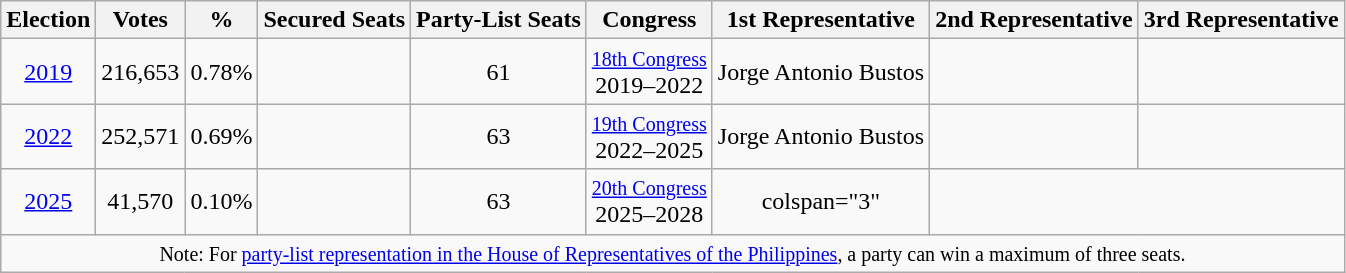<table class="wikitable" style="text-align:center">
<tr>
<th>Election</th>
<th>Votes</th>
<th>%</th>
<th>Secured Seats</th>
<th>Party-List Seats</th>
<th>Congress</th>
<th>1st Representative</th>
<th>2nd Representative</th>
<th>3rd Representative</th>
</tr>
<tr>
<td><a href='#'>2019</a></td>
<td>216,653</td>
<td>0.78%</td>
<td></td>
<td>61</td>
<td><small><a href='#'>18th Congress</a></small><br>2019–2022</td>
<td>Jorge Antonio Bustos</td>
<td></td>
<td></td>
</tr>
<tr>
<td><a href='#'>2022</a></td>
<td>252,571</td>
<td>0.69%</td>
<td></td>
<td>63</td>
<td><small><a href='#'>19th Congress</a></small><br>2022–2025</td>
<td>Jorge Antonio Bustos</td>
<td></td>
<td></td>
</tr>
<tr>
<td><a href='#'>2025</a></td>
<td>41,570</td>
<td>0.10%</td>
<td></td>
<td>63</td>
<td><small><a href='#'>20th Congress</a></small><br>2025–2028</td>
<td>colspan="3" </td>
</tr>
<tr>
<td colspan="9"><small>Note: For <a href='#'>party-list representation in the House of Representatives of the Philippines</a>, a party can win a maximum of three seats.</small></td>
</tr>
</table>
